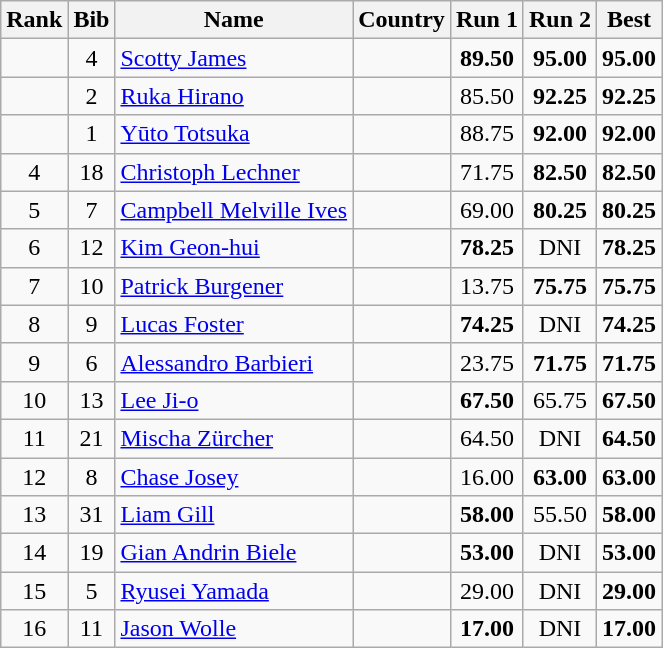<table class="wikitable sortable" style="text-align:center">
<tr>
<th>Rank</th>
<th>Bib</th>
<th>Name</th>
<th>Country</th>
<th>Run 1</th>
<th>Run 2</th>
<th>Best</th>
</tr>
<tr>
<td></td>
<td>4</td>
<td align="left"><a href='#'>Scotty James</a></td>
<td align="left"></td>
<td><strong>89.50</strong></td>
<td><strong>95.00</strong></td>
<td><strong>95.00</strong></td>
</tr>
<tr>
<td></td>
<td>2</td>
<td align="left"><a href='#'>Ruka Hirano</a></td>
<td align="left"></td>
<td>85.50</td>
<td><strong>92.25</strong></td>
<td><strong>92.25</strong></td>
</tr>
<tr>
<td></td>
<td>1</td>
<td align="left"><a href='#'>Yūto Totsuka</a></td>
<td align="left"></td>
<td>88.75</td>
<td><strong>92.00</strong></td>
<td><strong>92.00</strong></td>
</tr>
<tr>
<td>4</td>
<td>18</td>
<td align="left"><a href='#'>Christoph Lechner</a></td>
<td align="left"></td>
<td>71.75</td>
<td><strong>82.50</strong></td>
<td><strong>82.50</strong></td>
</tr>
<tr>
<td>5</td>
<td>7</td>
<td align="left"><a href='#'>Campbell Melville Ives</a></td>
<td align="left"></td>
<td>69.00</td>
<td><strong>80.25</strong></td>
<td><strong>80.25</strong></td>
</tr>
<tr>
<td>6</td>
<td>12</td>
<td align="left"><a href='#'>Kim Geon-hui</a></td>
<td align="left"></td>
<td><strong>78.25</strong></td>
<td>DNI</td>
<td><strong>78.25</strong></td>
</tr>
<tr>
<td>7</td>
<td>10</td>
<td align="left"><a href='#'>Patrick Burgener</a></td>
<td align="left"></td>
<td>13.75</td>
<td><strong>75.75</strong></td>
<td><strong>75.75</strong></td>
</tr>
<tr>
<td>8</td>
<td>9</td>
<td align="left"><a href='#'>Lucas Foster</a></td>
<td align="left"></td>
<td><strong>74.25</strong></td>
<td>DNI</td>
<td><strong>74.25</strong></td>
</tr>
<tr>
<td>9</td>
<td>6</td>
<td align="left"><a href='#'>Alessandro Barbieri</a></td>
<td align="left"></td>
<td>23.75</td>
<td><strong>71.75</strong></td>
<td><strong>71.75</strong></td>
</tr>
<tr>
<td>10</td>
<td>13</td>
<td align="left"><a href='#'>Lee Ji-o</a></td>
<td align="left"></td>
<td><strong>67.50</strong></td>
<td>65.75</td>
<td><strong>67.50</strong></td>
</tr>
<tr>
<td>11</td>
<td>21</td>
<td align="left"><a href='#'>Mischa Zürcher</a></td>
<td align="left"></td>
<td>64.50</td>
<td>DNI</td>
<td><strong>64.50</strong></td>
</tr>
<tr>
<td>12</td>
<td>8</td>
<td align="left"><a href='#'>Chase Josey</a></td>
<td align="left"></td>
<td>16.00</td>
<td><strong>63.00</strong></td>
<td><strong>63.00</strong></td>
</tr>
<tr>
<td>13</td>
<td>31</td>
<td align="left"><a href='#'>Liam Gill</a></td>
<td align="left"></td>
<td><strong>58.00</strong></td>
<td>55.50</td>
<td><strong>58.00</strong></td>
</tr>
<tr>
<td>14</td>
<td>19</td>
<td align="left"><a href='#'>Gian Andrin Biele</a></td>
<td align="left"></td>
<td><strong>53.00</strong></td>
<td>DNI</td>
<td><strong>53.00</strong></td>
</tr>
<tr>
<td>15</td>
<td>5</td>
<td align="left"><a href='#'>Ryusei Yamada</a></td>
<td align="left"></td>
<td>29.00</td>
<td>DNI</td>
<td><strong>29.00</strong></td>
</tr>
<tr>
<td>16</td>
<td>11</td>
<td align="left"><a href='#'>Jason Wolle</a></td>
<td align="left"></td>
<td><strong>17.00</strong></td>
<td>DNI</td>
<td><strong>17.00</strong></td>
</tr>
</table>
